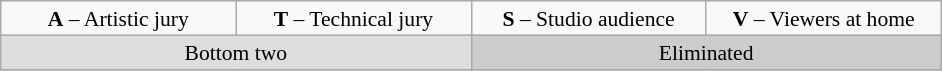<table class="wikitable" style="text-align:center; font-size:90%; line-height:16px;">
<tr>
<td width=150><strong>A</strong> – Artistic jury</td>
<td width=150><strong>T</strong> – Technical jury</td>
<td width=150><strong>S</strong> – Studio audience</td>
<td width=150><strong>V</strong> – Viewers at home</td>
</tr>
<tr>
<td colspan=2 style="background:#DDDDDD;">Bottom two</td>
<td colspan=2 style="background:#CCCCCC;">Eliminated</td>
</tr>
<tr>
</tr>
</table>
